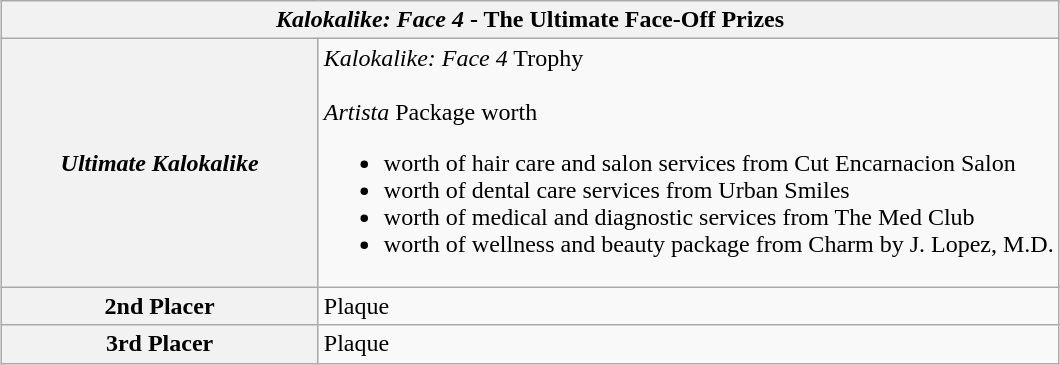<table class="wikitable collapsible" style="font-size:100%; text-align:center; margin:1em auto; text-align:center;" width:100%">
<tr>
<th colspan="2"><em>Kalokalike: Face 4</em> - The Ultimate Face-Off Prizes</th>
</tr>
<tr>
<th width="30%"><em>Ultimate Kalokalike</em></th>
<td width="70%" align="justify"><em>Kalokalike: Face 4</em> Trophy<br><br><em>Artista</em> Package worth <br><ul><li> worth of hair care and salon services from Cut Encarnacion Salon</li><li> worth of dental care services from Urban Smiles</li><li> worth of medical and diagnostic services from The Med Club</li><li> worth of wellness and beauty package from Charm by J. Lopez, M.D.</li></ul></td>
</tr>
<tr>
<th>2nd Placer</th>
<td align="justify">Plaque<br></td>
</tr>
<tr>
<th>3rd Placer</th>
<td align="justify">Plaque<br></td>
</tr>
</table>
